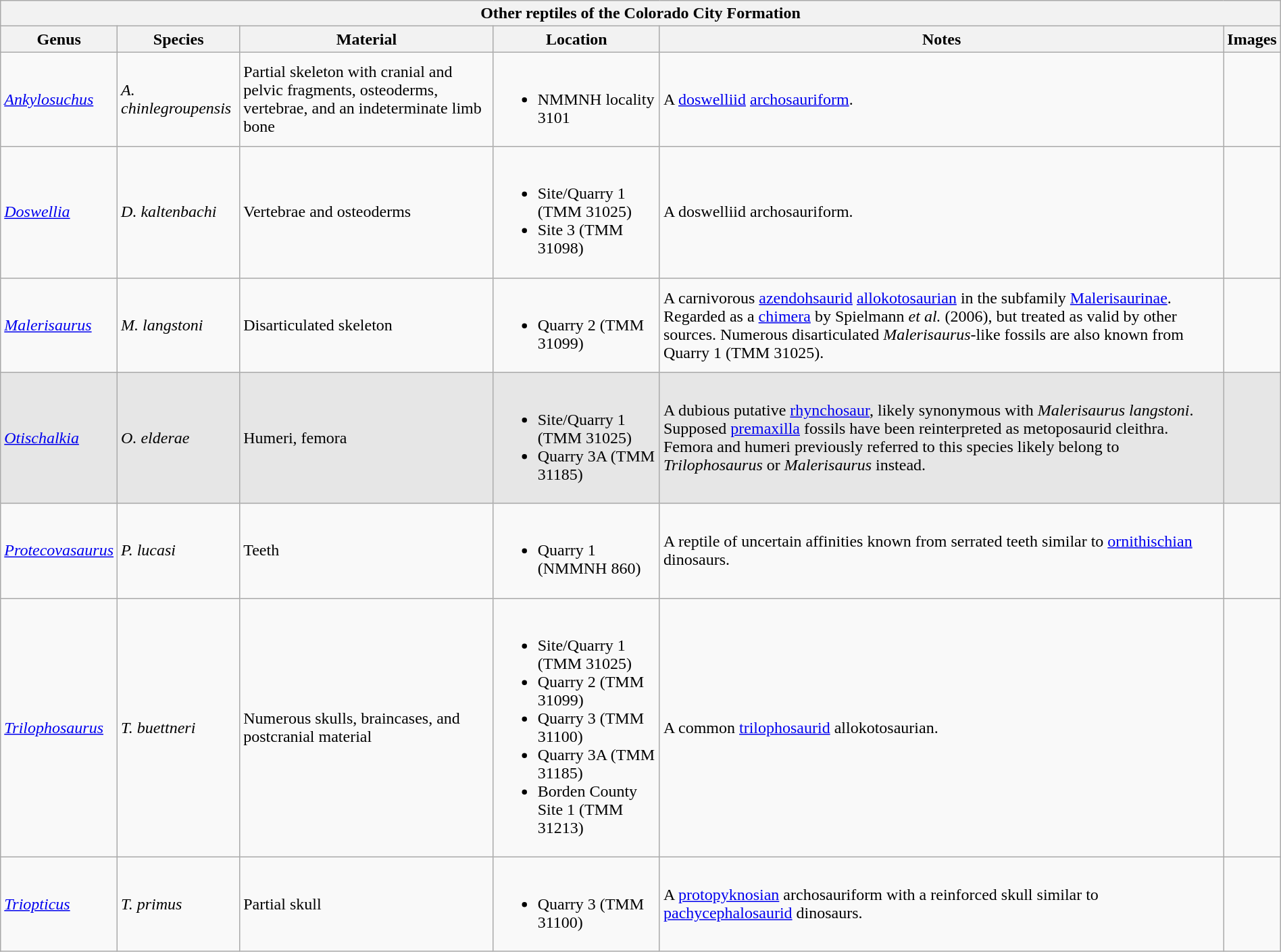<table class="wikitable" width="100%" align="center">
<tr>
<th colspan="7" align="center"><strong>Other reptiles of the Colorado City Formation</strong></th>
</tr>
<tr>
<th>Genus</th>
<th>Species</th>
<th>Material</th>
<th>Location</th>
<th>Notes</th>
<th>Images</th>
</tr>
<tr>
<td><em><a href='#'>Ankylosuchus</a></em></td>
<td><em>A. chinlegroupensis</em></td>
<td>Partial skeleton with cranial and pelvic fragments, osteoderms, vertebrae, and an indeterminate limb bone<em></em></td>
<td><br><ul><li>NMMNH locality 3101<em></em></li></ul></td>
<td>A <a href='#'>doswelliid</a> <a href='#'>archosauriform</a>.</td>
<td></td>
</tr>
<tr>
<td><em><a href='#'>Doswellia</a></em></td>
<td><em>D. kaltenbachi</em></td>
<td>Vertebrae and osteoderms</td>
<td><br><ul><li>Site/Quarry 1 (TMM 31025)</li><li>Site 3 (TMM 31098)</li></ul></td>
<td>A doswelliid archosauriform.</td>
<td></td>
</tr>
<tr>
<td><em><a href='#'>Malerisaurus</a></em></td>
<td><em>M. langstoni</em></td>
<td>Disarticulated skeleton</td>
<td><br><ul><li>Quarry 2 (TMM 31099)</li></ul></td>
<td>A carnivorous <a href='#'>azendohsaurid</a> <a href='#'>allokotosaurian</a> in the subfamily <a href='#'>Malerisaurinae</a>. Regarded as a <a href='#'>chimera</a> by Spielmann <em>et al.</em> (2006), but treated as valid by other sources. Numerous disarticulated <em>Malerisaurus</em>-like fossils are also known from Quarry 1 (TMM 31025).</td>
<td></td>
</tr>
<tr>
<td style="background:#E6E6E6;"><em><a href='#'>Otischalkia</a></em></td>
<td style="background:#E6E6E6;"><em>O. elderae</em></td>
<td style="background:#E6E6E6;">Humeri, femora</td>
<td style="background:#E6E6E6;"><br><ul><li>Site/Quarry 1 (TMM 31025)</li><li>Quarry 3A (TMM 31185)</li></ul></td>
<td style="background:#E6E6E6;">A dubious putative <a href='#'>rhynchosaur</a>, likely synonymous with <em>Malerisaurus langstoni</em>.<em></em> Supposed <a href='#'>premaxilla</a> fossils have been reinterpreted as metoposaurid cleithra.<em></em> Femora and humeri previously referred to this species likely belong to <em>Trilophosaurus</em> or <em>Malerisaurus</em> instead.</td>
<td style="background:#E6E6E6;"></td>
</tr>
<tr>
<td><em><a href='#'>Protecovasaurus</a></em></td>
<td><em>P. lucasi</em></td>
<td>Teeth</td>
<td><br><ul><li>Quarry 1 (NMMNH 860)</li></ul></td>
<td>A reptile of uncertain affinities known from serrated teeth similar to <a href='#'>ornithischian</a> dinosaurs.</td>
<td></td>
</tr>
<tr>
<td><em><a href='#'>Trilophosaurus</a></em></td>
<td><em>T. buettneri</em></td>
<td>Numerous skulls, braincases, and postcranial material</td>
<td><br><ul><li>Site/Quarry 1 (TMM 31025)</li><li>Quarry 2 (TMM 31099)</li><li>Quarry 3 (TMM 31100)</li><li>Quarry 3A (TMM 31185)</li><li>Borden County Site 1 (TMM 31213)</li></ul></td>
<td>A common <a href='#'>trilophosaurid</a> allokotosaurian.</td>
<td></td>
</tr>
<tr>
<td><em><a href='#'>Triopticus</a></em></td>
<td><em>T. primus</em></td>
<td>Partial skull<em></em></td>
<td><br><ul><li>Quarry 3 (TMM 31100)<em></em></li></ul></td>
<td>A <a href='#'>protopyknosian</a> archosauriform with a reinforced skull similar to <a href='#'>pachycephalosaurid</a> dinosaurs.<em></em></td>
<td></td>
</tr>
</table>
